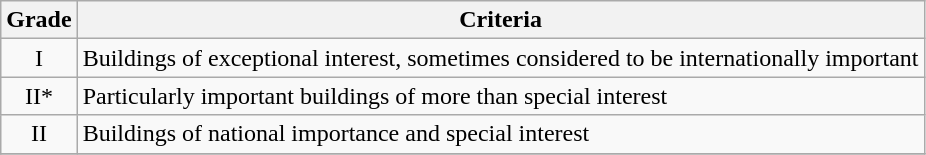<table class="wikitable" border="1">
<tr>
<th>Grade</th>
<th>Criteria</th>
</tr>
<tr>
<td align="center" >I</td>
<td>Buildings of exceptional interest, sometimes considered to be internationally important</td>
</tr>
<tr>
<td align="center" >II*</td>
<td>Particularly important buildings of more than special interest</td>
</tr>
<tr>
<td align="center" >II</td>
<td>Buildings of national importance and special interest</td>
</tr>
<tr>
</tr>
</table>
